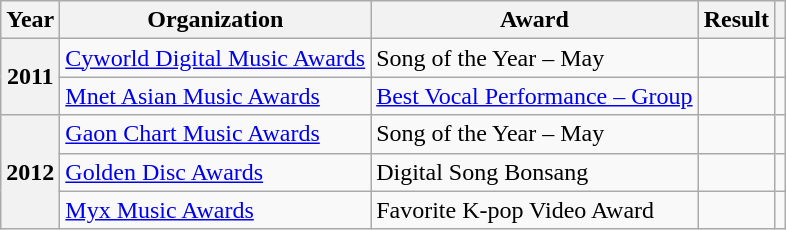<table class="wikitable plainrowheaders">
<tr>
<th scope="col">Year</th>
<th scope="col">Organization</th>
<th scope="col">Award</th>
<th scope="col">Result</th>
<th class="unsortable"></th>
</tr>
<tr>
<th rowspan="2" scope="row">2011</th>
<td><a href='#'>Cyworld Digital Music Awards</a></td>
<td>Song of the Year – May</td>
<td></td>
<td align="center"></td>
</tr>
<tr>
<td><a href='#'>Mnet Asian Music Awards</a></td>
<td><a href='#'>Best Vocal Performance – Group</a></td>
<td></td>
<td align="center"></td>
</tr>
<tr>
<th rowspan="3" scope="row">2012</th>
<td><a href='#'>Gaon Chart Music Awards</a></td>
<td>Song of the Year – May</td>
<td></td>
<td align="center"></td>
</tr>
<tr>
<td><a href='#'>Golden Disc Awards</a></td>
<td>Digital Song Bonsang</td>
<td></td>
<td align="center"></td>
</tr>
<tr>
<td><a href='#'>Myx Music Awards</a></td>
<td>Favorite K-pop Video Award</td>
<td></td>
<td align="center"></td>
</tr>
</table>
